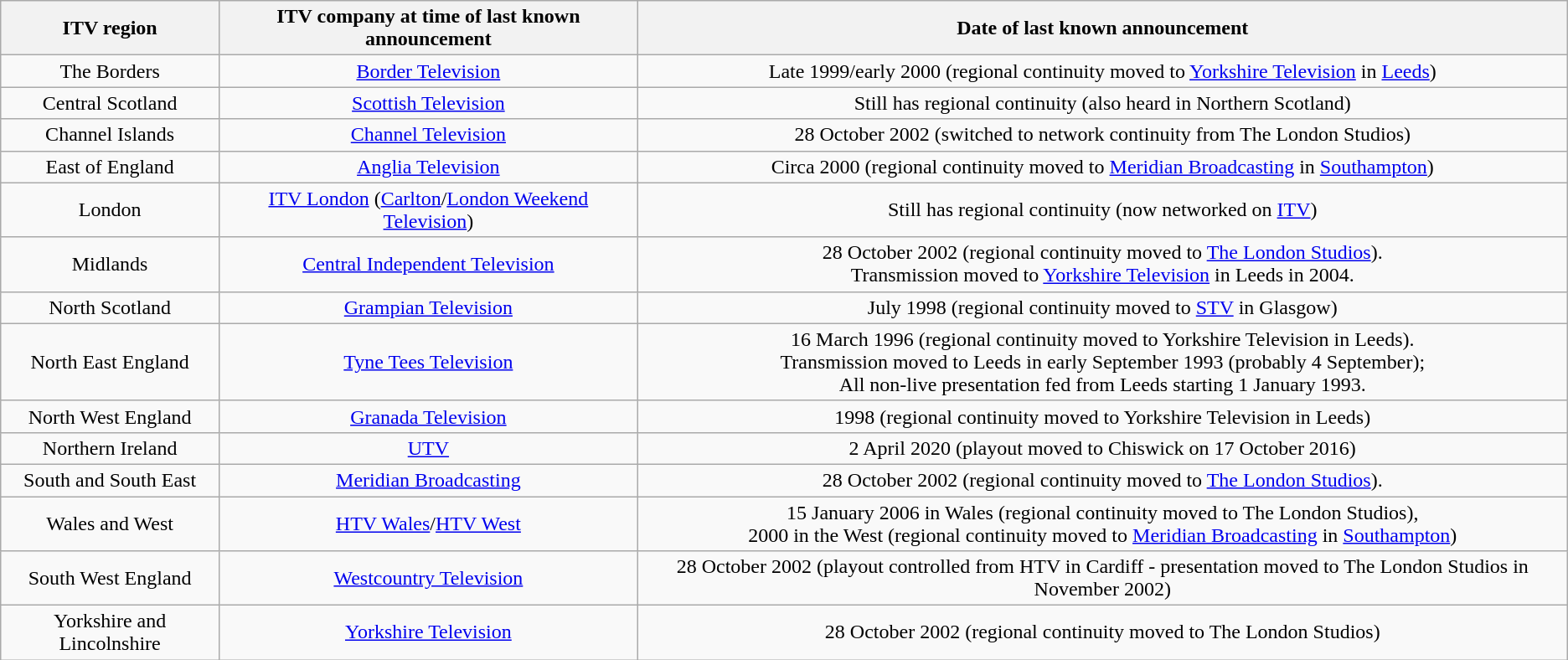<table class="wikitable" style="text-align:center;">
<tr>
<th>ITV region</th>
<th>ITV company at time of last known announcement</th>
<th>Date of last known announcement</th>
</tr>
<tr>
<td>The Borders</td>
<td><a href='#'>Border Television</a></td>
<td>Late 1999/early 2000 (regional continuity moved to <a href='#'>Yorkshire Television</a> in <a href='#'>Leeds</a>)</td>
</tr>
<tr>
<td>Central Scotland</td>
<td><a href='#'>Scottish Television</a></td>
<td>Still has regional continuity (also heard in Northern Scotland)</td>
</tr>
<tr>
<td>Channel Islands</td>
<td><a href='#'>Channel Television</a></td>
<td>28 October 2002 (switched to network continuity from The London Studios)</td>
</tr>
<tr>
<td>East of England</td>
<td><a href='#'>Anglia Television</a></td>
<td>Circa 2000 (regional continuity moved to <a href='#'>Meridian Broadcasting</a> in <a href='#'>Southampton</a>)</td>
</tr>
<tr>
<td>London</td>
<td><a href='#'>ITV London</a> (<a href='#'>Carlton</a>/<a href='#'>London Weekend Television</a>)</td>
<td>Still has regional continuity (now networked on <a href='#'>ITV</a>)</td>
</tr>
<tr>
<td>Midlands</td>
<td><a href='#'>Central Independent Television</a></td>
<td>28 October 2002 (regional continuity moved to <a href='#'>The London Studios</a>).<br>Transmission moved to <a href='#'>Yorkshire Television</a> in Leeds in 2004.</td>
</tr>
<tr>
<td>North Scotland</td>
<td><a href='#'>Grampian Television</a></td>
<td>July 1998 (regional continuity moved to <a href='#'>STV</a> in Glasgow)</td>
</tr>
<tr>
<td>North East England</td>
<td><a href='#'>Tyne Tees Television</a></td>
<td>16 March 1996 (regional continuity moved to Yorkshire Television in Leeds).<br>Transmission moved to Leeds in early September 1993 (probably 4 September);<br>All non-live presentation fed from Leeds starting 1 January 1993.</td>
</tr>
<tr>
<td>North West England</td>
<td><a href='#'>Granada Television</a></td>
<td>1998 (regional continuity moved to Yorkshire Television in Leeds)</td>
</tr>
<tr>
<td>Northern Ireland</td>
<td><a href='#'>UTV</a></td>
<td>2 April 2020 (playout moved to Chiswick on 17 October 2016)</td>
</tr>
<tr>
<td>South and South East</td>
<td><a href='#'>Meridian Broadcasting</a></td>
<td>28 October 2002 (regional continuity moved to <a href='#'>The London Studios</a>).</td>
</tr>
<tr>
<td>Wales and West</td>
<td><a href='#'>HTV Wales</a>/<a href='#'>HTV West</a></td>
<td>15 January 2006 in Wales (regional continuity moved to The London Studios),<br>2000 in the West (regional continuity moved to <a href='#'>Meridian Broadcasting</a> in <a href='#'>Southampton</a>)</td>
</tr>
<tr>
<td>South West England</td>
<td><a href='#'>Westcountry Television</a></td>
<td>28 October 2002 (playout controlled from HTV in Cardiff - presentation moved to The London Studios in November 2002)</td>
</tr>
<tr>
<td>Yorkshire and Lincolnshire</td>
<td><a href='#'>Yorkshire Television</a></td>
<td>28 October 2002 (regional continuity moved to The London Studios)</td>
</tr>
</table>
